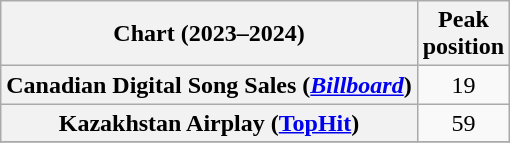<table class="wikitable sortable plainrowheaders">
<tr>
<th>Chart (2023–2024)</th>
<th>Peak<br>position</th>
</tr>
<tr>
<th scope="row">Canadian Digital Song Sales (<a href='#'><em>Billboard</em></a>)</th>
<td align="center">19</td>
</tr>
<tr>
<th scope="row">Kazakhstan Airplay (<a href='#'>TopHit</a>)</th>
<td align="center">59</td>
</tr>
<tr>
</tr>
</table>
